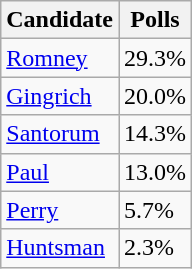<table class="wikitable sortable floatright">
<tr>
<th>Candidate</th>
<th>Polls</th>
</tr>
<tr>
<td><a href='#'>Romney</a></td>
<td>29.3%</td>
</tr>
<tr>
<td><a href='#'>Gingrich</a></td>
<td>20.0%</td>
</tr>
<tr>
<td><a href='#'>Santorum</a></td>
<td>14.3%</td>
</tr>
<tr>
<td><a href='#'>Paul</a></td>
<td>13.0%</td>
</tr>
<tr>
<td><a href='#'>Perry</a></td>
<td>5.7%</td>
</tr>
<tr>
<td><a href='#'>Huntsman</a></td>
<td>2.3%</td>
</tr>
</table>
